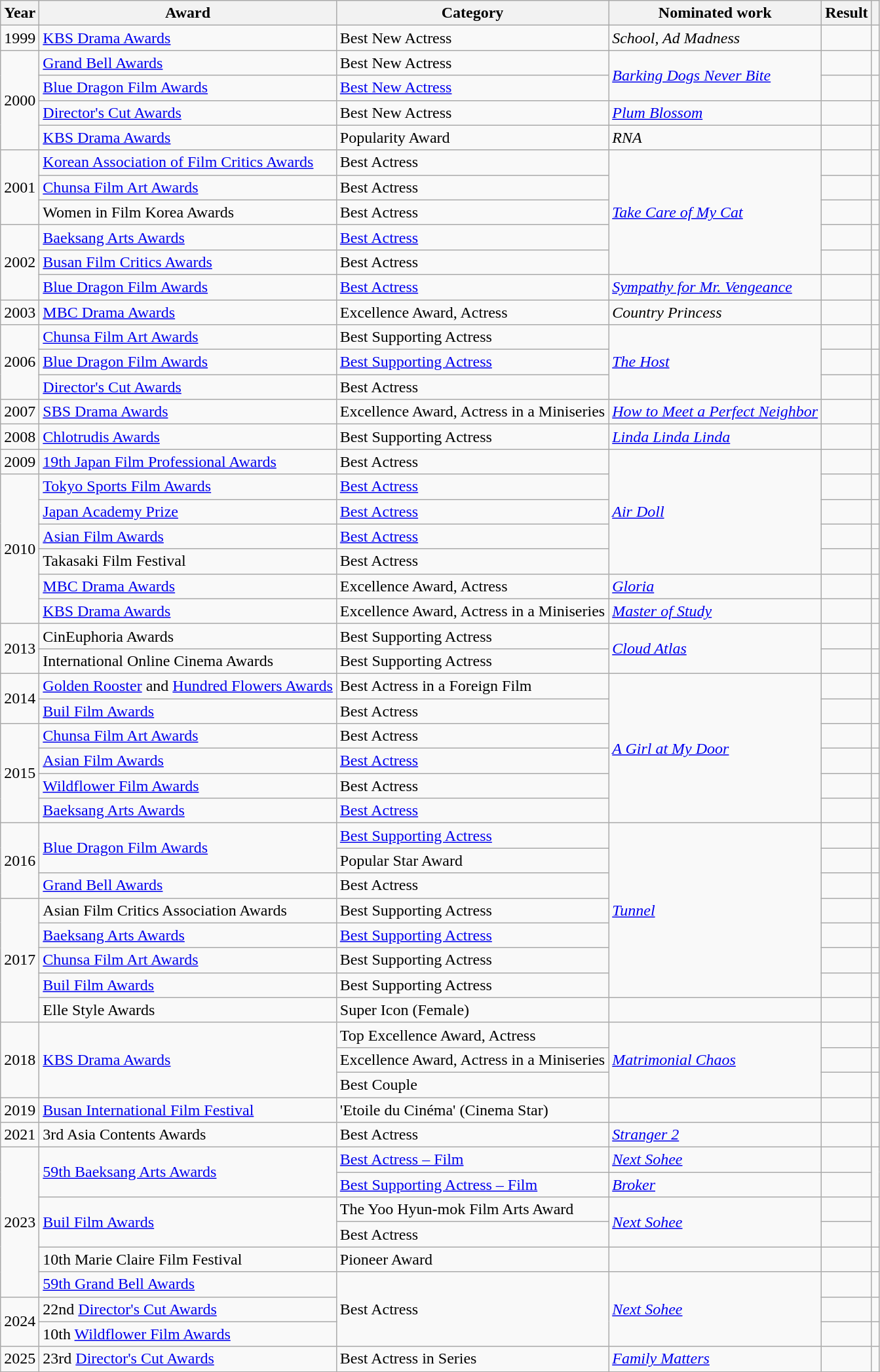<table class="wikitable sortable">
<tr>
<th scope="col">Year</th>
<th>Award</th>
<th scope="col">Category</th>
<th>Nominated work</th>
<th scope="col">Result</th>
<th></th>
</tr>
<tr>
<td>1999</td>
<td><a href='#'>KBS Drama Awards</a></td>
<td>Best New Actress</td>
<td><em>School, Ad Madness</em></td>
<td></td>
<td></td>
</tr>
<tr>
<td rowspan="4">2000</td>
<td><a href='#'>Grand Bell Awards</a></td>
<td>Best New Actress</td>
<td rowspan="2"><em><a href='#'>Barking Dogs Never Bite</a></em></td>
<td></td>
<td></td>
</tr>
<tr>
<td><a href='#'>Blue Dragon Film Awards</a></td>
<td><a href='#'>Best New Actress</a></td>
<td></td>
<td></td>
</tr>
<tr>
<td><a href='#'>Director's Cut Awards</a></td>
<td>Best New Actress</td>
<td><em><a href='#'>Plum Blossom</a></em></td>
<td></td>
<td></td>
</tr>
<tr>
<td><a href='#'>KBS Drama Awards</a></td>
<td>Popularity Award</td>
<td><em>RNA</em></td>
<td></td>
<td></td>
</tr>
<tr>
<td rowspan="3">2001</td>
<td><a href='#'>Korean Association of Film Critics Awards</a></td>
<td>Best Actress</td>
<td rowspan="5"><em><a href='#'>Take Care of My Cat</a></em></td>
<td></td>
<td></td>
</tr>
<tr>
<td><a href='#'>Chunsa Film Art Awards</a></td>
<td>Best Actress</td>
<td></td>
<td></td>
</tr>
<tr>
<td>Women in Film Korea Awards</td>
<td>Best Actress</td>
<td></td>
<td></td>
</tr>
<tr>
<td rowspan="3">2002</td>
<td><a href='#'>Baeksang Arts Awards</a></td>
<td><a href='#'>Best Actress</a></td>
<td></td>
<td></td>
</tr>
<tr>
<td><a href='#'>Busan Film Critics Awards</a></td>
<td>Best Actress</td>
<td></td>
<td></td>
</tr>
<tr>
<td><a href='#'>Blue Dragon Film Awards</a></td>
<td><a href='#'>Best Actress</a></td>
<td><em><a href='#'>Sympathy for Mr. Vengeance</a></em></td>
<td></td>
<td></td>
</tr>
<tr>
<td>2003</td>
<td><a href='#'>MBC Drama Awards</a></td>
<td>Excellence Award, Actress</td>
<td><em>Country Princess</em></td>
<td></td>
<td></td>
</tr>
<tr>
<td rowspan="3">2006</td>
<td><a href='#'>Chunsa Film Art Awards</a></td>
<td>Best Supporting Actress</td>
<td rowspan="3"><em><a href='#'>The Host</a></em></td>
<td></td>
<td></td>
</tr>
<tr>
<td><a href='#'>Blue Dragon Film Awards</a></td>
<td><a href='#'>Best Supporting Actress</a></td>
<td></td>
<td></td>
</tr>
<tr>
<td><a href='#'>Director's Cut Awards</a></td>
<td>Best Actress</td>
<td></td>
<td></td>
</tr>
<tr>
<td>2007</td>
<td><a href='#'>SBS Drama Awards</a></td>
<td>Excellence Award, Actress in a Miniseries</td>
<td><em><a href='#'>How to Meet a Perfect Neighbor</a></em></td>
<td></td>
<td></td>
</tr>
<tr>
<td>2008</td>
<td><a href='#'>Chlotrudis Awards</a></td>
<td>Best Supporting Actress</td>
<td><em><a href='#'>Linda Linda Linda</a></em></td>
<td></td>
</tr>
<tr>
<td>2009</td>
<td><a href='#'>19th Japan Film Professional Awards</a></td>
<td>Best Actress</td>
<td rowspan="5"><em><a href='#'>Air Doll</a></em></td>
<td></td>
<td></td>
</tr>
<tr>
<td rowspan="6">2010</td>
<td><a href='#'>Tokyo Sports Film Awards</a></td>
<td><a href='#'>Best Actress</a></td>
<td></td>
<td></td>
</tr>
<tr>
<td><a href='#'>Japan Academy Prize</a></td>
<td><a href='#'>Best Actress</a></td>
<td></td>
<td></td>
</tr>
<tr>
<td><a href='#'>Asian Film Awards</a></td>
<td><a href='#'>Best Actress</a></td>
<td></td>
<td></td>
</tr>
<tr>
<td>Takasaki Film Festival</td>
<td>Best Actress</td>
<td></td>
<td></td>
</tr>
<tr>
<td><a href='#'>MBC Drama Awards</a></td>
<td>Excellence Award, Actress</td>
<td><em><a href='#'>Gloria</a></em></td>
<td></td>
<td></td>
</tr>
<tr>
<td><a href='#'>KBS Drama Awards</a></td>
<td>Excellence Award, Actress in a Miniseries</td>
<td><em><a href='#'>Master of Study</a></em></td>
<td></td>
<td></td>
</tr>
<tr>
<td rowspan="2">2013</td>
<td>CinEuphoria Awards</td>
<td>Best Supporting Actress</td>
<td rowspan="2"><em><a href='#'>Cloud Atlas</a></em></td>
<td></td>
<td></td>
</tr>
<tr>
<td>International Online Cinema Awards</td>
<td>Best Supporting Actress</td>
<td></td>
<td></td>
</tr>
<tr>
<td rowspan="2">2014</td>
<td><a href='#'>Golden Rooster</a> and <a href='#'>Hundred Flowers Awards</a></td>
<td>Best Actress in a Foreign Film</td>
<td rowspan="6"><em><a href='#'>A Girl at My Door</a></em></td>
<td></td>
<td></td>
</tr>
<tr>
<td><a href='#'>Buil Film Awards</a></td>
<td>Best Actress</td>
<td></td>
<td></td>
</tr>
<tr>
<td rowspan="4">2015</td>
<td><a href='#'>Chunsa Film Art Awards</a></td>
<td>Best Actress</td>
<td></td>
<td></td>
</tr>
<tr>
<td><a href='#'>Asian Film Awards</a></td>
<td><a href='#'>Best Actress</a></td>
<td></td>
<td></td>
</tr>
<tr>
<td><a href='#'>Wildflower Film Awards</a></td>
<td>Best Actress</td>
<td></td>
<td></td>
</tr>
<tr>
<td><a href='#'>Baeksang Arts Awards</a></td>
<td><a href='#'>Best Actress</a></td>
<td></td>
<td></td>
</tr>
<tr>
<td rowspan="3">2016</td>
<td rowspan="2"><a href='#'>Blue Dragon Film Awards</a></td>
<td><a href='#'>Best Supporting Actress</a></td>
<td rowspan="7"><a href='#'><em>Tunnel</em></a></td>
<td></td>
<td></td>
</tr>
<tr>
<td>Popular Star Award</td>
<td></td>
<td></td>
</tr>
<tr>
<td><a href='#'>Grand Bell Awards</a></td>
<td>Best Actress</td>
<td></td>
<td></td>
</tr>
<tr>
<td rowspan="5">2017</td>
<td>Asian Film Critics Association Awards</td>
<td>Best Supporting Actress</td>
<td></td>
<td></td>
</tr>
<tr>
<td><a href='#'>Baeksang Arts Awards</a></td>
<td><a href='#'>Best Supporting Actress</a></td>
<td></td>
<td></td>
</tr>
<tr>
<td><a href='#'>Chunsa Film Art Awards</a></td>
<td>Best Supporting Actress</td>
<td></td>
<td></td>
</tr>
<tr>
<td><a href='#'>Buil Film Awards</a></td>
<td>Best Supporting Actress</td>
<td></td>
<td></td>
</tr>
<tr>
<td>Elle Style Awards</td>
<td>Super Icon (Female)</td>
<td></td>
<td></td>
<td></td>
</tr>
<tr>
<td rowspan="3">2018</td>
<td rowspan="3"><a href='#'>KBS Drama Awards</a></td>
<td>Top Excellence Award, Actress</td>
<td rowspan="3"><em><a href='#'>Matrimonial Chaos</a></em></td>
<td></td>
<td></td>
</tr>
<tr>
<td>Excellence Award, Actress in a Miniseries</td>
<td></td>
<td></td>
</tr>
<tr>
<td>Best Couple </td>
<td></td>
<td></td>
</tr>
<tr>
<td>2019</td>
<td><a href='#'>Busan International Film Festival</a></td>
<td>'Etoile du Cinéma' (Cinema Star)</td>
<td></td>
<td></td>
<td></td>
</tr>
<tr>
<td>2021</td>
<td>3rd Asia Contents Awards</td>
<td>Best Actress</td>
<td><em><a href='#'>Stranger 2</a></em></td>
<td></td>
<td></td>
</tr>
<tr>
<td rowspan="6">2023</td>
<td rowspan="2"><a href='#'>59th Baeksang Arts Awards</a></td>
<td><a href='#'>Best Actress – Film</a></td>
<td><em><a href='#'>Next Sohee</a></em></td>
<td></td>
<td rowspan="2"></td>
</tr>
<tr>
<td><a href='#'>Best Supporting Actress – Film</a></td>
<td><em><a href='#'>Broker</a></em></td>
<td></td>
</tr>
<tr>
<td rowspan="2"><a href='#'>Buil Film Awards</a></td>
<td>The Yoo Hyun-mok Film Arts Award</td>
<td rowspan="2"><em><a href='#'>Next Sohee</a></em></td>
<td></td>
<td rowspan="2"></td>
</tr>
<tr>
<td>Best Actress</td>
<td></td>
</tr>
<tr>
<td>10th Marie Claire Film Festival</td>
<td>Pioneer Award</td>
<td></td>
<td></td>
<td></td>
</tr>
<tr>
<td><a href='#'>59th Grand Bell Awards</a></td>
<td rowspan="3">Best Actress</td>
<td rowspan="3"><em><a href='#'>Next Sohee</a></em></td>
<td></td>
<td></td>
</tr>
<tr>
<td rowspan="2">2024</td>
<td>22nd <a href='#'>Director's Cut Awards</a></td>
<td></td>
<td></td>
</tr>
<tr>
<td>10th <a href='#'>Wildflower Film Awards</a></td>
<td></td>
<td></td>
</tr>
<tr>
<td rowspan="1">2025</td>
<td rowspan="1">23rd <a href='#'>Director's Cut Awards</a></td>
<td>Best Actress in Series</td>
<td><em><a href='#'>Family Matters</a></em></td>
<td></td>
<td></td>
</tr>
<tr>
</tr>
</table>
